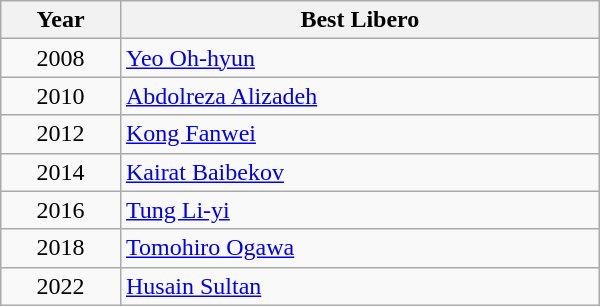<table class="wikitable" style="width: 400px;">
<tr>
<th style="width: 20%;">Year</th>
<th style="width: 80%;">Best Libero</th>
</tr>
<tr>
<td align=center>2008</td>
<td> <a href='#'>Yeo Oh-hyun</a></td>
</tr>
<tr>
<td align=center>2010</td>
<td> <a href='#'>Abdolreza Alizadeh</a></td>
</tr>
<tr>
<td align=center>2012</td>
<td> <a href='#'>Kong Fanwei</a></td>
</tr>
<tr>
<td align=center>2014</td>
<td> <a href='#'>Kairat Baibekov</a></td>
</tr>
<tr>
<td align=center>2016</td>
<td> <a href='#'>Tung Li-yi</a></td>
</tr>
<tr>
<td align=center>2018</td>
<td> <a href='#'>Tomohiro Ogawa</a></td>
</tr>
<tr>
<td align=center>2022</td>
<td> <a href='#'>Husain Sultan</a></td>
</tr>
</table>
